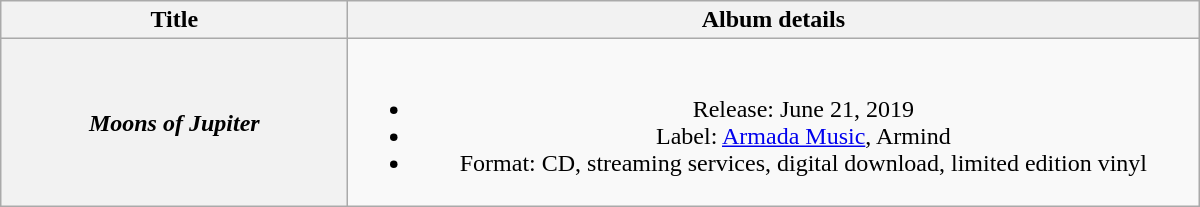<table class="wikitable plainrowheaders" style="text-align:center;">
<tr>
<th scope="col" style="width:14em;">Title</th>
<th scope="col" style="width:35em;">Album details</th>
</tr>
<tr>
<th scope="row"><em>Moons of Jupiter</em></th>
<td><br><ul><li>Release: June 21, 2019</li><li>Label: <a href='#'>Armada Music</a>, Armind</li><li>Format: CD, streaming services, digital download, limited edition vinyl</li></ul></td>
</tr>
</table>
